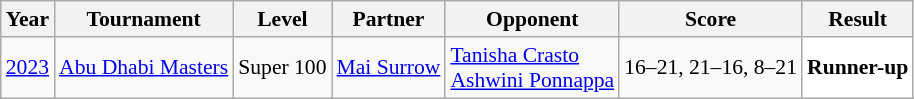<table class="sortable wikitable" style="font-size: 90%;">
<tr>
<th>Year</th>
<th>Tournament</th>
<th>Level</th>
<th>Partner</th>
<th>Opponent</th>
<th>Score</th>
<th>Result</th>
</tr>
<tr>
<td align="center"><a href='#'>2023</a></td>
<td align="left"><a href='#'>Abu Dhabi Masters</a></td>
<td align="left">Super 100</td>
<td align="left"> <a href='#'>Mai Surrow</a></td>
<td align="left"> <a href='#'>Tanisha Crasto</a><br> <a href='#'>Ashwini Ponnappa</a></td>
<td align="left">16–21, 21–16, 8–21</td>
<td style="text-align:left; background:white"> <strong>Runner-up</strong></td>
</tr>
</table>
